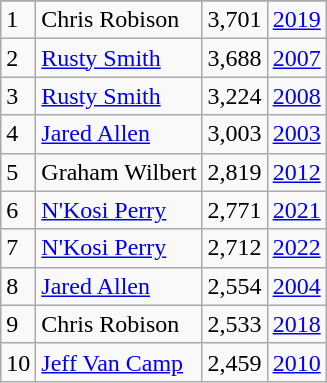<table class="wikitable">
<tr>
</tr>
<tr>
<td>1</td>
<td>Chris Robison</td>
<td>3,701</td>
<td><a href='#'>2019</a></td>
</tr>
<tr>
<td>2</td>
<td><a href='#'>Rusty Smith</a></td>
<td>3,688</td>
<td><a href='#'>2007</a></td>
</tr>
<tr>
<td>3</td>
<td><a href='#'>Rusty Smith</a></td>
<td>3,224</td>
<td><a href='#'>2008</a></td>
</tr>
<tr>
<td>4</td>
<td><a href='#'>Jared Allen</a></td>
<td>3,003</td>
<td><a href='#'>2003</a></td>
</tr>
<tr>
<td>5</td>
<td>Graham Wilbert</td>
<td>2,819</td>
<td><a href='#'>2012</a></td>
</tr>
<tr>
<td>6</td>
<td><a href='#'>N'Kosi Perry</a></td>
<td>2,771</td>
<td><a href='#'>2021</a></td>
</tr>
<tr>
<td>7</td>
<td><a href='#'>N'Kosi Perry</a></td>
<td>2,712</td>
<td><a href='#'>2022</a></td>
</tr>
<tr>
<td>8</td>
<td><a href='#'>Jared Allen</a></td>
<td>2,554</td>
<td><a href='#'>2004</a></td>
</tr>
<tr>
<td>9</td>
<td>Chris Robison</td>
<td>2,533</td>
<td><a href='#'>2018</a></td>
</tr>
<tr>
<td>10</td>
<td><a href='#'>Jeff Van Camp</a></td>
<td>2,459</td>
<td><a href='#'>2010</a></td>
</tr>
</table>
